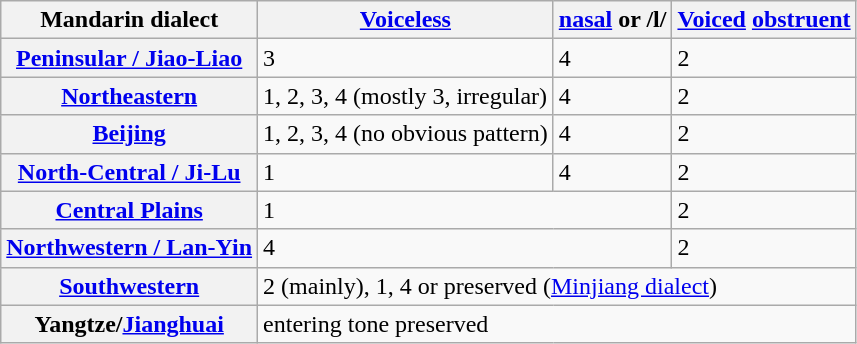<table class="wikitable" style="text-align: left">
<tr>
<th>Mandarin dialect</th>
<th><a href='#'>Voiceless</a></th>
<th><a href='#'>nasal</a> or /l/</th>
<th><a href='#'>Voiced</a> <a href='#'>obstruent</a></th>
</tr>
<tr>
<th><a href='#'>Peninsular / Jiao-Liao</a></th>
<td>3</td>
<td>4</td>
<td>2</td>
</tr>
<tr>
<th><a href='#'>Northeastern</a></th>
<td>1, 2, 3, 4 (mostly 3, irregular)</td>
<td>4</td>
<td>2</td>
</tr>
<tr>
<th><a href='#'>Beijing</a></th>
<td>1, 2, 3, 4 (no obvious pattern)</td>
<td>4</td>
<td>2</td>
</tr>
<tr>
<th><a href='#'>North-Central / Ji-Lu</a></th>
<td>1</td>
<td>4</td>
<td>2</td>
</tr>
<tr>
<th><a href='#'>Central Plains</a></th>
<td colspan="2">1</td>
<td>2</td>
</tr>
<tr>
<th><a href='#'>Northwestern / Lan-Yin</a></th>
<td colspan="2">4</td>
<td>2</td>
</tr>
<tr>
<th><a href='#'>Southwestern</a></th>
<td colspan="3">2 (mainly), 1, 4 or preserved (<a href='#'>Minjiang dialect</a>)</td>
</tr>
<tr>
<th>Yangtze/<a href='#'>Jianghuai</a></th>
<td colspan="3">entering tone preserved</td>
</tr>
</table>
